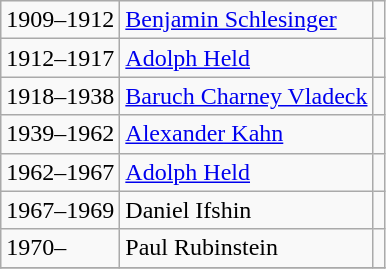<table class="wikitable">
<tr>
<td>1909–1912</td>
<td><a href='#'>Benjamin Schlesinger</a></td>
<td></td>
</tr>
<tr>
<td>1912–1917</td>
<td><a href='#'>Adolph Held</a></td>
<td></td>
</tr>
<tr>
<td>1918–1938</td>
<td><a href='#'>Baruch Charney Vladeck</a></td>
<td></td>
</tr>
<tr>
<td>1939–1962</td>
<td><a href='#'>Alexander Kahn</a></td>
<td></td>
</tr>
<tr>
<td>1962–1967</td>
<td><a href='#'>Adolph Held</a></td>
<td></td>
</tr>
<tr>
<td>1967–1969</td>
<td>Daniel Ifshin</td>
<td></td>
</tr>
<tr>
<td>1970–</td>
<td>Paul Rubinstein</td>
<td></td>
</tr>
<tr>
</tr>
</table>
